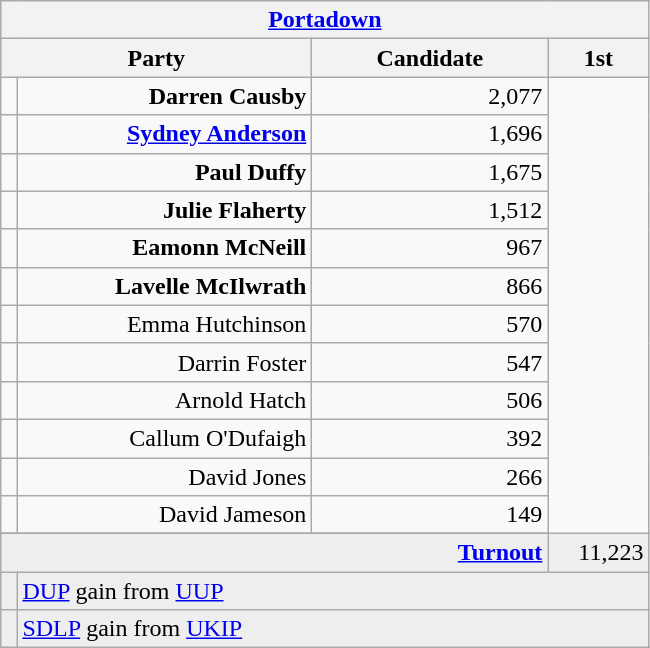<table class="wikitable">
<tr>
<th colspan="4" align="center"><a href='#'>Portadown</a></th>
</tr>
<tr>
<th colspan="2" align="center" width=200>Party</th>
<th width=150>Candidate</th>
<th width=60>1st </th>
</tr>
<tr>
<td></td>
<td align="right"><strong>Darren Causby</strong></td>
<td align="right">2,077</td>
</tr>
<tr>
<td></td>
<td align="right"><strong><a href='#'>Sydney Anderson</a></strong></td>
<td align="right">1,696</td>
</tr>
<tr>
<td></td>
<td align="right"><strong>Paul Duffy</strong></td>
<td align="right">1,675</td>
</tr>
<tr>
<td></td>
<td align="right"><strong>Julie Flaherty</strong></td>
<td align="right">1,512</td>
</tr>
<tr>
<td></td>
<td align="right"><strong>Eamonn McNeill</strong></td>
<td align="right">967</td>
</tr>
<tr>
<td></td>
<td align="right"><strong>Lavelle McIlwrath</strong></td>
<td align="right">866</td>
</tr>
<tr>
<td></td>
<td align="right">Emma Hutchinson</td>
<td align="right">570</td>
</tr>
<tr>
<td></td>
<td align="right">Darrin Foster</td>
<td align="right">547</td>
</tr>
<tr>
<td></td>
<td align="right">Arnold Hatch</td>
<td align="right">506</td>
</tr>
<tr>
<td></td>
<td align="right">Callum O'Dufaigh</td>
<td align="right">392</td>
</tr>
<tr>
<td></td>
<td align="right">David Jones</td>
<td align="right">266</td>
</tr>
<tr>
<td></td>
<td align="right">David Jameson</td>
<td align="right">149</td>
</tr>
<tr>
</tr>
<tr bgcolor="EEEEEE">
<td colspan=3 align="right"><strong><a href='#'>Turnout</a></strong></td>
<td align="right">11,223</td>
</tr>
<tr bgcolor="EEEEEE">
<td bgcolor=></td>
<td colspan=4 bgcolor="EEEEEE"><a href='#'>DUP</a> gain from <a href='#'>UUP</a></td>
</tr>
<tr bgcolor="EEEEEE">
<td bgcolor=></td>
<td colspan=4 bgcolor="EEEEEE"><a href='#'>SDLP</a> gain from <a href='#'>UKIP</a></td>
</tr>
</table>
